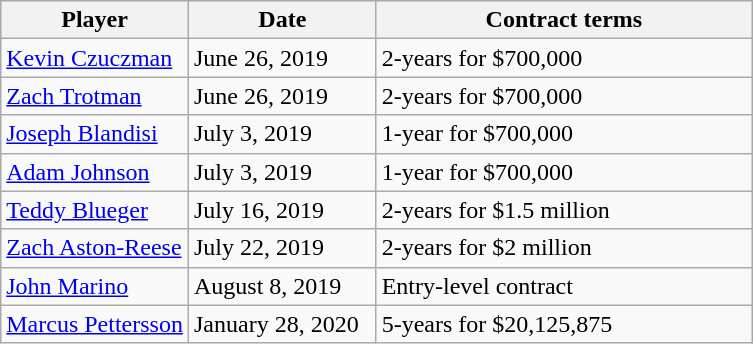<table class="wikitable">
<tr style="text-align:center; background:#ddd;">
<th style="width:25%;">Player</th>
<th style="width:25%;">Date</th>
<th style="width:50%;">Contract terms</th>
</tr>
<tr>
<td><a href='#'>Kevin Czuczman</a></td>
<td>June 26, 2019</td>
<td>2-years for $700,000</td>
</tr>
<tr>
<td><a href='#'>Zach Trotman</a></td>
<td>June 26, 2019</td>
<td>2-years for $700,000</td>
</tr>
<tr>
<td><a href='#'>Joseph Blandisi</a></td>
<td>July 3, 2019</td>
<td>1-year for $700,000</td>
</tr>
<tr>
<td><a href='#'>Adam Johnson</a></td>
<td>July 3, 2019</td>
<td>1-year for $700,000</td>
</tr>
<tr>
<td><a href='#'>Teddy Blueger</a></td>
<td>July 16, 2019</td>
<td>2-years for $1.5 million</td>
</tr>
<tr>
<td><a href='#'>Zach Aston-Reese</a></td>
<td>July 22, 2019</td>
<td>2-years for $2 million</td>
</tr>
<tr>
<td><a href='#'>John Marino</a></td>
<td>August 8, 2019</td>
<td>Entry-level contract</td>
</tr>
<tr>
<td><a href='#'>Marcus Pettersson</a></td>
<td>January 28, 2020</td>
<td>5-years for $20,125,875</td>
</tr>
</table>
